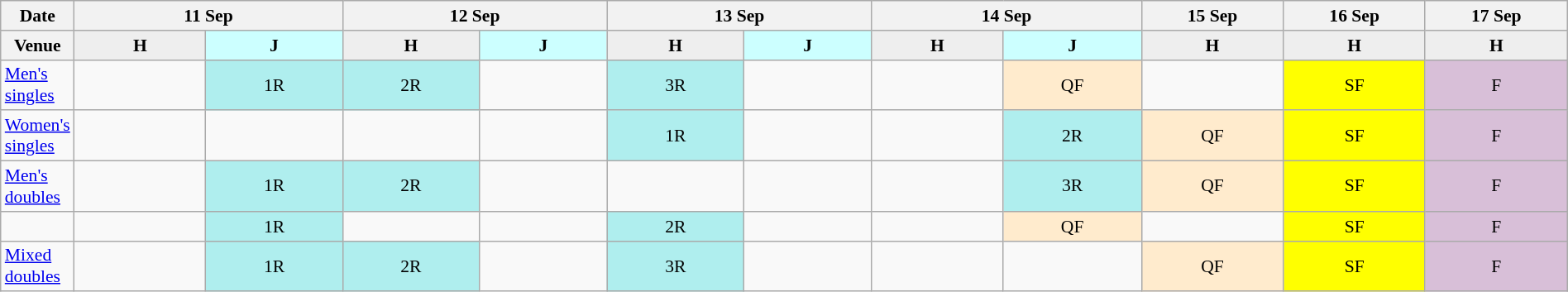<table class="wikitable" style="margin:0.5em auto; font-size:90%; text-align:center; nowrap:yes">
<tr>
<th>Date</th>
<th colspan="2">11 Sep</th>
<th colspan="2">12 Sep</th>
<th colspan="2">13 Sep</th>
<th colspan="2">14 Sep</th>
<th>15 Sep</th>
<th>16 Sep</th>
<th>17 Sep</th>
</tr>
<tr>
<th>Venue</th>
<th style="background-color:#EEEEEE; width:25em">H</th>
<th style="background-color:#CCFFFF; width:25em">J</th>
<th style="background-color:#EEEEEE; width:25em">H</th>
<th style="background-color:#CCFFFF; width:25em">J</th>
<th style="background-color:#EEEEEE; width:25em">H</th>
<th style="background-color:#CCFFFF; width:25em">J</th>
<th style="background-color:#EEEEEE; width:25em">H</th>
<th style="background-color:#CCFFFF; width:25em">J</th>
<th style="background-color:#EEEEEE; width:25em">H</th>
<th style="background-color:#EEEEEE; width:25em">H</th>
<th style="background-color:#EEEEEE; width:25em">H</th>
</tr>
<tr>
<td align="left"><a href='#'>Men's singles</a></td>
<td></td>
<td bgcolor="#AFEEEE">1R</td>
<td bgcolor="#AFEEEE">2R</td>
<td></td>
<td bgcolor="#AFEEEE">3R</td>
<td></td>
<td></td>
<td bgcolor="#FFEBCD">QF</td>
<td></td>
<td bgcolor="#FFFF00">SF</td>
<td bgcolor="#D8BFD8">F</td>
</tr>
<tr>
<td align="left"><a href='#'>Women's singles</a></td>
<td></td>
<td></td>
<td></td>
<td></td>
<td bgcolor="#AFEEEE">1R</td>
<td></td>
<td></td>
<td bgcolor="#AFEEEE">2R</td>
<td bgcolor="#FFEBCD">QF</td>
<td bgcolor="#FFFF00">SF</td>
<td bgcolor="#D8BFD8">F</td>
</tr>
<tr>
<td align="left"><a href='#'>Men's doubles</a></td>
<td></td>
<td bgcolor="#AFEEEE">1R</td>
<td bgcolor="#AFEEEE">2R</td>
<td></td>
<td></td>
<td></td>
<td></td>
<td bgcolor="#AFEEEE">3R</td>
<td bgcolor="#FFEBCD">QF</td>
<td bgcolor="#FFFF00">SF</td>
<td bgcolor="#D8BFD8">F</td>
</tr>
<tr>
<td align="left"></td>
<td></td>
<td bgcolor="#AFEEEE">1R</td>
<td></td>
<td></td>
<td bgcolor="#AFEEEE">2R</td>
<td></td>
<td></td>
<td bgcolor="#FFEBCD">QF</td>
<td></td>
<td bgcolor="#FFFF00">SF</td>
<td bgcolor="#D8BFD8">F</td>
</tr>
<tr>
<td align="left"><a href='#'>Mixed doubles</a></td>
<td></td>
<td bgcolor="#AFEEEE">1R</td>
<td bgcolor="#AFEEEE">2R</td>
<td></td>
<td bgcolor="#AFEEEE">3R</td>
<td></td>
<td></td>
<td></td>
<td bgcolor="#FFEBCD">QF</td>
<td bgcolor="#FFFF00">SF</td>
<td bgcolor="#D8BFD8">F</td>
</tr>
</table>
